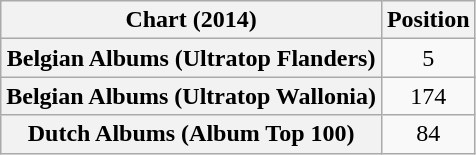<table class="wikitable sortable plainrowheaders" style="text-align:center">
<tr>
<th scope="col">Chart (2014)</th>
<th scope="col">Position</th>
</tr>
<tr>
<th scope="row">Belgian Albums (Ultratop Flanders)</th>
<td>5</td>
</tr>
<tr>
<th scope="row">Belgian Albums (Ultratop Wallonia)</th>
<td>174</td>
</tr>
<tr>
<th scope="row">Dutch Albums (Album Top 100)</th>
<td>84</td>
</tr>
</table>
